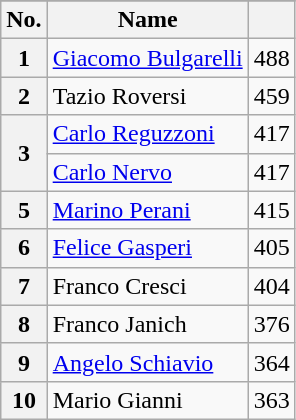<table class="wikitable" style="text-align:center;">
<tr>
</tr>
<tr>
<th>No.</th>
<th>Name</th>
<th></th>
</tr>
<tr>
<th>1</th>
<td align="left"><a href='#'>Giacomo Bulgarelli</a></td>
<td>488</td>
</tr>
<tr>
<th>2</th>
<td align="left">Tazio Roversi</td>
<td>459</td>
</tr>
<tr>
<th rowspan=2>3</th>
<td align="left"><a href='#'>Carlo Reguzzoni</a></td>
<td>417</td>
</tr>
<tr>
<td align="left"><a href='#'>Carlo Nervo</a></td>
<td>417</td>
</tr>
<tr>
<th>5</th>
<td align="left"><a href='#'>Marino Perani</a></td>
<td>415</td>
</tr>
<tr>
<th>6</th>
<td align="left"><a href='#'>Felice Gasperi</a></td>
<td>405</td>
</tr>
<tr>
<th>7</th>
<td align="left">Franco Cresci</td>
<td>404</td>
</tr>
<tr>
<th>8</th>
<td align="left">Franco Janich</td>
<td>376</td>
</tr>
<tr>
<th>9</th>
<td align="left"><a href='#'>Angelo Schiavio</a></td>
<td>364</td>
</tr>
<tr>
<th>10</th>
<td align="left">Mario Gianni</td>
<td>363</td>
</tr>
</table>
